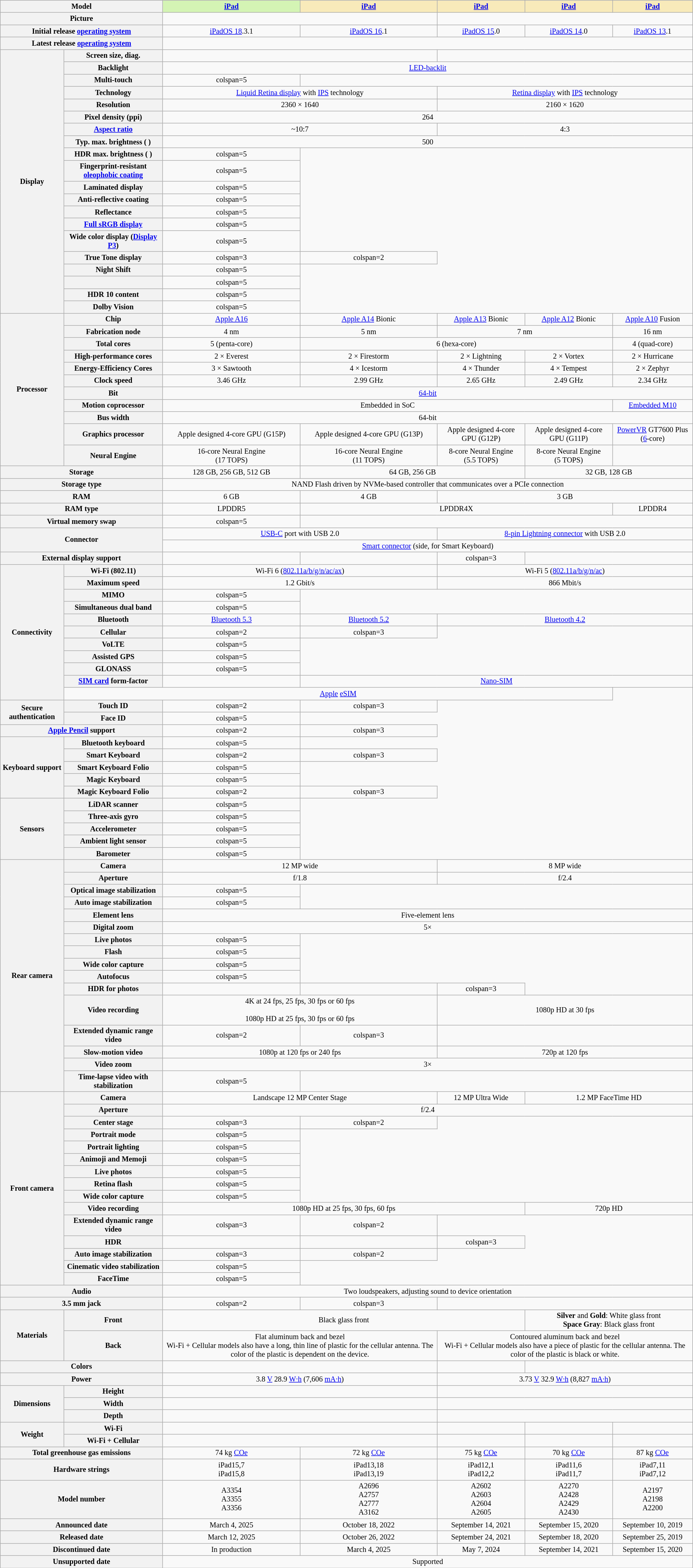<table class="wikitable collapsible sticky-header" style="width: 100%; text-align:center; font-size:85%;">
<tr>
<th scope="colgroup" colspan=2>Model</th>
<th scope="col" style="background:#d4f4b4"><a href='#'>iPad<br></a></th>
<th scope="col" style="background:#f8eaba"><a href='#'>iPad<br></a></th>
<th scope="col" style="background:#f8eaba"><a href='#'>iPad<br></a></th>
<th scope="col" style="background:#f8eaba"><a href='#'>iPad<br></a></th>
<th scope="col" style="background:#f8eaba"><a href='#'>iPad<br></a></th>
</tr>
<tr>
<th scope="row" colspan=2 >Picture</th>
<td colspan=2></td>
<td colspan=3></td>
</tr>
<tr>
<th scope="row" colspan=2 >Initial release <a href='#'>operating system</a></th>
<td><a href='#'>iPadOS 18</a>.3.1</td>
<td><a href='#'>iPadOS 16</a>.1</td>
<td><a href='#'>iPadOS 15</a>.0</td>
<td><a href='#'>iPadOS 14</a>.0</td>
<td><a href='#'>iPadOS 13</a>.1</td>
</tr>
<tr>
<th scope="row" colspan=2 >Latest release <a href='#'>operating system</a></th>
<td colspan=5></td>
</tr>
<tr>
<th scope="rowgroup" rowspan=20 >Display</th>
<th scope="row" >Screen size, diag.</th>
<td colspan=2></td>
<td colspan=3></td>
</tr>
<tr>
<th scope="row" >Backlight</th>
<td colspan=5><a href='#'>LED-backlit</a></td>
</tr>
<tr>
<th scope="row" >Multi-touch</th>
<td>colspan=5 </td>
</tr>
<tr>
<th scope="row" >Technology</th>
<td colspan=2><a href='#'>Liquid Retina display</a> with <a href='#'>IPS</a> technology</td>
<td colspan=3><a href='#'>Retina display</a> with <a href='#'>IPS</a> technology</td>
</tr>
<tr>
<th scope="row" >Resolution</th>
<td colspan=2>2360 × 1640</td>
<td colspan=3>2160 × 1620</td>
</tr>
<tr>
<th scope="row" >Pixel density (ppi)</th>
<td colspan=5>264</td>
</tr>
<tr>
<th scope="row" ><a href='#'>Aspect ratio</a></th>
<td colspan=2>~10:7</td>
<td colspan=3>4:3</td>
</tr>
<tr>
<th scope="row" >Typ. max. brightness ( )</th>
<td colspan=5>500</td>
</tr>
<tr>
<th scope="row" >HDR max. brightness ( )</th>
<td>colspan=5 </td>
</tr>
<tr>
<th scope="row" >Fingerprint-resistant <a href='#'>oleophobic coating</a></th>
<td>colspan=5 </td>
</tr>
<tr>
<th scope="row" >Laminated display</th>
<td>colspan=5 </td>
</tr>
<tr>
<th scope="row" >Anti-reflective coating</th>
<td>colspan=5 </td>
</tr>
<tr>
<th scope="row" >Reflectance</th>
<td>colspan=5 </td>
</tr>
<tr>
<th scope="row" ><a href='#'>Full sRGB display</a></th>
<td>colspan=5 </td>
</tr>
<tr>
<th scope="row" >Wide color display (<a href='#'>Display P3</a>)</th>
<td>colspan=5 </td>
</tr>
<tr>
<th scope="row" >True Tone display</th>
<td>colspan=3 </td>
<td>colspan=2 </td>
</tr>
<tr>
<th scope="row" >Night Shift</th>
<td>colspan=5 </td>
</tr>
<tr>
<th scope="row" ></th>
<td>colspan=5 </td>
</tr>
<tr>
<th scope="row" >HDR 10 content</th>
<td>colspan=5 </td>
</tr>
<tr>
<th scope="row" >Dolby Vision</th>
<td>colspan=5 </td>
</tr>
<tr>
<th scope="rowgroup" rowspan=11 >Processor</th>
<th scope="row" >Chip</th>
<td><a href='#'>Apple A16</a></td>
<td><a href='#'>Apple A14</a> Bionic</td>
<td><a href='#'>Apple A13</a> Bionic</td>
<td><a href='#'>Apple A12</a> Bionic</td>
<td><a href='#'>Apple A10</a> Fusion</td>
</tr>
<tr>
<th scope="row" >Fabrication node</th>
<td>4 nm</td>
<td>5 nm</td>
<td colspan=2>7 nm</td>
<td>16 nm</td>
</tr>
<tr>
<th scope="row" >Total cores</th>
<td>5 (penta-core)</td>
<td colspan=3>6 (hexa-core)</td>
<td>4 (quad-core)</td>
</tr>
<tr>
<th scope="row" >High-performance cores</th>
<td>2 × Everest</td>
<td>2 × Firestorm</td>
<td>2 × Lightning</td>
<td>2 × Vortex</td>
<td>2 × Hurricane</td>
</tr>
<tr>
<th scope="row" >Energy-Efficiency Cores</th>
<td>3 × Sawtooth</td>
<td>4 × Icestorm</td>
<td>4 × Thunder</td>
<td>4 × Tempest</td>
<td>2 × Zephyr</td>
</tr>
<tr>
<th scope="row" >Clock speed</th>
<td>3.46 GHz</td>
<td>2.99 GHz</td>
<td>2.65 GHz</td>
<td>2.49 GHz</td>
<td>2.34 GHz</td>
</tr>
<tr>
<th scope="row" >Bit</th>
<td colspan=45><a href='#'>64-bit</a></td>
</tr>
<tr>
<th scope="row" >Motion coprocessor</th>
<td colspan=4>Embedded in SoC</td>
<td><a href='#'>Embedded M10</a></td>
</tr>
<tr>
<th scope="row" >Bus width</th>
<td colspan=5>64-bit</td>
</tr>
<tr>
<th scope="row" >Graphics processor</th>
<td>Apple designed 4-core GPU (G15P)</td>
<td>Apple designed 4-core GPU (G13P)</td>
<td>Apple designed 4-core GPU (G12P)</td>
<td>Apple designed 4-core GPU (G11P)</td>
<td><a href='#'>PowerVR</a> GT7600 Plus (<a href='#'>6</a>-core)</td>
</tr>
<tr>
<th scope="row" >Neural Engine</th>
<td>16-core Neural Engine<br>(17 TOPS)</td>
<td>16-core Neural Engine<br>(11 TOPS)</td>
<td>8-core Neural Engine<br>(5.5 TOPS)</td>
<td>8-core Neural Engine<br>(5 TOPS)</td>
<td></td>
</tr>
<tr>
<th scope="row" colspan=2 >Storage</th>
<td>128 GB, 256 GB, 512 GB</td>
<td colspan=2>64 GB, 256 GB</td>
<td colspan=2>32 GB, 128 GB</td>
</tr>
<tr>
<th scope="row" colspan=2 >Storage type</th>
<td colspan=5>NAND Flash driven by NVMe-based controller that communicates over a PCIe connection</td>
</tr>
<tr>
<th scope="row" colspan=2 >RAM</th>
<td>6 GB</td>
<td>4 GB</td>
<td colspan=3>3 GB</td>
</tr>
<tr>
<th scope="row" colspan=2 >RAM type</th>
<td>LPDDR5</td>
<td colspan=3>LPDDR4X</td>
<td>LPDDR4</td>
</tr>
<tr>
<th scope="row" colspan=2 >Virtual memory swap</th>
<td>colspan=5 </td>
</tr>
<tr>
<th scope="rowgroup" rowspan=2 colspan=2 >Connector</th>
<td colspan=2><a href='#'>USB-C</a> port with USB 2.0</td>
<td colspan=3><a href='#'>8-pin Lightning connector</a> with USB 2.0</td>
</tr>
<tr>
<td colspan=5><a href='#'>Smart connector</a> (side, for Smart Keyboard)</td>
</tr>
<tr>
<th scope="row" colspan=2 >External display support</th>
<td></td>
<td></td>
<td>colspan=3 </td>
</tr>
<tr>
<th scope="rowgroup" rowspan=11 >Connectivity</th>
<th>Wi-Fi (802.11)</th>
<td colspan=2>Wi-Fi 6 (<a href='#'>802.11a/b/g/n/ac/ax</a>)</td>
<td colspan=3>Wi-Fi 5 (<a href='#'>802.11a/b/g/n/ac</a>)</td>
</tr>
<tr>
<th scope="row" >Maximum speed</th>
<td colspan=2>1.2 Gbit/s</td>
<td colspan=3>866 Mbit/s</td>
</tr>
<tr>
<th scope="row" >MIMO</th>
<td>colspan=5 </td>
</tr>
<tr>
<th scope="row" >Simultaneous dual band</th>
<td>colspan=5 </td>
</tr>
<tr>
<th scope="row" >Bluetooth</th>
<td><a href='#'>Bluetooth 5.3</a></td>
<td><a href='#'>Bluetooth 5.2</a></td>
<td colspan=3><a href='#'>Bluetooth 4.2</a></td>
</tr>
<tr>
<th scope="row" >Cellular</th>
<td>colspan=2 </td>
<td>colspan=3 </td>
</tr>
<tr>
<th scope="row" >VoLTE</th>
<td>colspan=5 </td>
</tr>
<tr>
<th scope="row" >Assisted GPS</th>
<td>colspan=5 </td>
</tr>
<tr>
<th scope="row" >GLONASS</th>
<td>colspan=5 </td>
</tr>
<tr>
<th scope="row" ><a href='#'>SIM card</a> form-factor</th>
<td></td>
<td colspan=4><a href='#'>Nano-SIM</a></td>
</tr>
<tr>
<td colspan=5><a href='#'>Apple</a> <a href='#'>eSIM</a></td>
</tr>
<tr>
<th scope="rowgroup" rowspan=2 >Secure authentication</th>
<th scope="row" >Touch ID</th>
<td>colspan=2 </td>
<td>colspan=3 </td>
</tr>
<tr>
<th scope="row" >Face ID</th>
<td>colspan=5 </td>
</tr>
<tr>
<th scope="row" colspan=2 ><a href='#'>Apple Pencil</a> support</th>
<td>colspan=2 </td>
<td>colspan=3 </td>
</tr>
<tr>
<th scope="rowgroup" rowspan=5 >Keyboard support</th>
<th>Bluetooth keyboard</th>
<td>colspan=5 </td>
</tr>
<tr>
<th scope="row" >Smart Keyboard</th>
<td>colspan=2 </td>
<td>colspan=3 </td>
</tr>
<tr>
<th scope="row" >Smart Keyboard Folio</th>
<td>colspan=5 </td>
</tr>
<tr>
<th scope="row" >Magic Keyboard</th>
<td>colspan=5 </td>
</tr>
<tr>
<th scope="row" >Magic Keyboard Folio</th>
<td>colspan=2 </td>
<td>colspan=3 </td>
</tr>
<tr>
<th scope="rowgroup" rowspan=5 >Sensors</th>
<th>LiDAR scanner</th>
<td>colspan=5 </td>
</tr>
<tr>
<th scope="row" >Three-axis gyro</th>
<td>colspan=5 </td>
</tr>
<tr>
<th scope="row" >Accelerometer</th>
<td>colspan=5 </td>
</tr>
<tr>
<th scope="row" >Ambient light sensor</th>
<td>colspan=5 </td>
</tr>
<tr>
<th scope="row" >Barometer</th>
<td>colspan=5 </td>
</tr>
<tr>
<th scope="rowgroup" rowspan=16 >Rear camera</th>
<th scope="row" >Camera</th>
<td colspan=2>12 MP wide</td>
<td colspan=3>8 MP wide</td>
</tr>
<tr>
<th scope="row" >Aperture</th>
<td colspan=2>f/1.8</td>
<td colspan=3>f/2.4</td>
</tr>
<tr>
<th scope="row" >Optical image stabilization</th>
<td>colspan=5 </td>
</tr>
<tr>
<th scope="row" >Auto image stabilization</th>
<td>colspan=5 </td>
</tr>
<tr>
<th scope="row" >Element lens</th>
<td colspan=5>Five-element lens</td>
</tr>
<tr>
<th scope="row" >Digital zoom</th>
<td colspan=5>5×</td>
</tr>
<tr>
<th scope="row" >Live photos</th>
<td>colspan=5 </td>
</tr>
<tr>
<th scope="row" >Flash</th>
<td>colspan=5 </td>
</tr>
<tr>
<th scope="row" >Wide color capture</th>
<td>colspan=5 </td>
</tr>
<tr>
<th scope="row" >Autofocus</th>
<td>colspan=5 </td>
</tr>
<tr>
<th scope="row" >HDR for photos</th>
<td></td>
<td></td>
<td>colspan=3 </td>
</tr>
<tr>
<th scope="row" >Video recording</th>
<td colspan=2>4K at 24 fps, 25 fps, 30 fps or 60 fps<br><br>1080p HD at 25 fps, 30 fps or 60 fps</td>
<td colspan=3>1080p HD at 30 fps</td>
</tr>
<tr>
<th scope="row" >Extended dynamic range video</th>
<td>colspan=2 </td>
<td>colspan=3 </td>
</tr>
<tr>
<th scope="row" >Slow-motion video</th>
<td colspan=2>1080p at 120 fps or 240 fps</td>
<td colspan=3>720p at 120 fps</td>
</tr>
<tr>
<th scope="row" >Video zoom</th>
<td colspan=5>3×</td>
</tr>
<tr>
<th scope="row" >Time-lapse video with stabilization</th>
<td>colspan=5 </td>
</tr>
<tr>
<th scope="rowgroup" rowspan=15 >Front camera</th>
<th>Camera</th>
<td colspan=2>Landscape 12 MP Center Stage</td>
<td>12 MP Ultra Wide</td>
<td colspan=2>1.2 MP FaceTime HD</td>
</tr>
<tr>
<th scope="row" >Aperture</th>
<td colspan=5>f/2.4</td>
</tr>
<tr>
<th scope="row" >Center stage</th>
<td>colspan=3 </td>
<td>colspan=2 </td>
</tr>
<tr>
<th scope="row" >Portrait mode</th>
<td>colspan=5 </td>
</tr>
<tr>
<th scope="row" >Portrait lighting</th>
<td>colspan=5 </td>
</tr>
<tr>
<th scope="row" >Animoji and Memoji</th>
<td>colspan=5 </td>
</tr>
<tr>
<th scope="row" >Live photos</th>
<td>colspan=5 </td>
</tr>
<tr>
<th scope="row" >Retina flash</th>
<td>colspan=5 </td>
</tr>
<tr>
<th scope="row" >Wide color capture</th>
<td>colspan=5 </td>
</tr>
<tr>
<th scope="row" >Video recording</th>
<td colspan=3>1080p HD at 25 fps, 30 fps, 60 fps</td>
<td colspan=2>720p HD</td>
</tr>
<tr>
<th scope="row" >Extended dynamic range video</th>
<td>colspan=3 </td>
<td>colspan=2 </td>
</tr>
<tr>
<th scope="row" >HDR</th>
<td></td>
<td></td>
<td>colspan=3 </td>
</tr>
<tr>
<th scope="row" >Auto image stabilization</th>
<td>colspan=3 </td>
<td>colspan=2 </td>
</tr>
<tr>
<th scope="row" >Cinematic video stabilization</th>
<td>colspan=5 </td>
</tr>
<tr>
<th scope="row" >FaceTime</th>
<td>colspan=5 </td>
</tr>
<tr>
<th scope="row" colspan=2 >Audio</th>
<td colspan=5>Two loudspeakers, adjusting sound to device orientation</td>
</tr>
<tr>
<th scope="row" colspan=2 >3.5 mm jack</th>
<td>colspan=2 </td>
<td>colspan=3 </td>
</tr>
<tr>
<th scope="rowgroup" rowspan=2 >Materials</th>
<th>Front</th>
<td colspan=3>Black glass front</td>
<td colspan=2><strong>Silver</strong> and <strong>Gold</strong>: White glass front<br><strong>Space Gray</strong>: Black glass front</td>
</tr>
<tr>
<th scope="row" >Back</th>
<td colspan=2>Flat aluminum back and bezel<br>Wi-Fi + Cellular models also have a long, thin line of plastic for the cellular antenna. The color of the plastic is dependent on the device.</td>
<td colspan=3>Contoured aluminum back and bezel<br>Wi-Fi + Cellular models also have a piece of plastic for the cellular antenna. The color of the plastic is black or white.</td>
</tr>
<tr>
<th scope="row" colspan=2 >Colors</th>
<td colspan=2><span></span> <span></span> <span></span> <span></span></td>
<td><span></span> <span></span></td>
<td colspan=2><span></span> <span></span> <span></span></td>
</tr>
<tr>
<th scope="row" colspan=2 >Power</th>
<td colspan=2>3.8 <a href='#'>V</a> 28.9 <a href='#'>W·h</a> (7,606 <a href='#'>mA·h</a>)</td>
<td colspan=3>3.73 <a href='#'>V</a> 32.9 <a href='#'>W·h</a> (8,827 <a href='#'>mA·h</a>)</td>
</tr>
<tr>
<th scope="rowgroup" rowspan=3 >Dimensions</th>
<th scope="row" >Height</th>
<td colspan=2></td>
<td colspan=3></td>
</tr>
<tr>
<th scope="row" >Width</th>
<td colspan=2></td>
<td colspan=3></td>
</tr>
<tr>
<th scope="row" >Depth</th>
<td colspan=2></td>
<td colspan=3></td>
</tr>
<tr>
<th scope="rowgroup" rowspan=2 >Weight</th>
<th scope="row" >Wi-Fi</th>
<td colspan=2></td>
<td></td>
<td></td>
<td></td>
</tr>
<tr>
<th scope="row" >Wi-Fi + Cellular</th>
<td colspan=2></td>
<td></td>
<td></td>
<td></td>
</tr>
<tr>
<th scope="row" colspan=2 >Total greenhouse gas emissions</th>
<td>74 kg <a href='#'>COe</a></td>
<td>72 kg <a href='#'>COe</a></td>
<td>75 kg <a href='#'>COe</a></td>
<td>70 kg <a href='#'>COe</a></td>
<td>87 kg <a href='#'>COe</a></td>
</tr>
<tr>
<th scope="row" colspan=2 >Hardware strings</th>
<td>iPad15,7<br>iPad15,8</td>
<td>iPad13,18<br>iPad13,19</td>
<td>iPad12,1<br>iPad12,2</td>
<td>iPad11,6<br>iPad11,7</td>
<td>iPad7,11<br>iPad7,12</td>
</tr>
<tr>
<th scope="row" colspan=2 >Model number</th>
<td>A3354<br>A3355<br>A3356</td>
<td>A2696<br>A2757<br>A2777<br>A3162</td>
<td>A2602<br>A2603<br>A2604<br>A2605</td>
<td>A2270<br>A2428<br>A2429<br>A2430</td>
<td>A2197<br>A2198<br>A2200</td>
</tr>
<tr>
<th scope="row" colspan=2 >Announced date</th>
<td>March 4, 2025</td>
<td>October 18, 2022</td>
<td>September 14, 2021</td>
<td>September 15, 2020</td>
<td>September 10, 2019</td>
</tr>
<tr>
<th scope="row" colspan=2 >Released date</th>
<td>March 12, 2025</td>
<td>October 26, 2022</td>
<td>September 24, 2021</td>
<td>September 18, 2020</td>
<td>September 25, 2019</td>
</tr>
<tr>
<th scope="row" colspan=2 >Discontinued date</th>
<td>In production</td>
<td>March 4, 2025</td>
<td>May 7, 2024</td>
<td>September 14, 2021</td>
<td>September 15, 2020</td>
</tr>
<tr>
<th scope="row" colspan=2 >Unsupported date</th>
<td colspan=5>Supported</td>
</tr>
</table>
